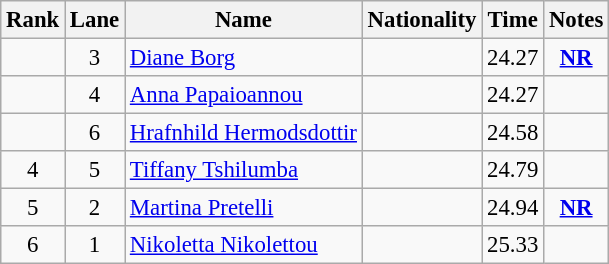<table class="wikitable sortable" style="text-align:center; font-size:95%">
<tr>
<th>Rank</th>
<th>Lane</th>
<th>Name</th>
<th>Nationality</th>
<th>Time</th>
<th>Notes</th>
</tr>
<tr>
<td></td>
<td>3</td>
<td align=left><a href='#'>Diane Borg</a></td>
<td align=left></td>
<td>24.27</td>
<td><strong><a href='#'>NR</a></strong></td>
</tr>
<tr>
<td></td>
<td>4</td>
<td align=left><a href='#'>Anna Papaioannou</a></td>
<td align=left></td>
<td>24.27</td>
<td></td>
</tr>
<tr>
<td></td>
<td>6</td>
<td align=left><a href='#'>Hrafnhild Hermodsdottir</a></td>
<td align=left></td>
<td>24.58</td>
<td></td>
</tr>
<tr>
<td>4</td>
<td>5</td>
<td align=left><a href='#'>Tiffany Tshilumba</a></td>
<td align=left></td>
<td>24.79</td>
<td></td>
</tr>
<tr>
<td>5</td>
<td>2</td>
<td align=left><a href='#'>Martina Pretelli</a></td>
<td align=left></td>
<td>24.94</td>
<td><strong><a href='#'>NR</a></strong></td>
</tr>
<tr>
<td>6</td>
<td>1</td>
<td align=left><a href='#'>Nikoletta Nikolettou</a></td>
<td align=left></td>
<td>25.33</td>
<td></td>
</tr>
</table>
